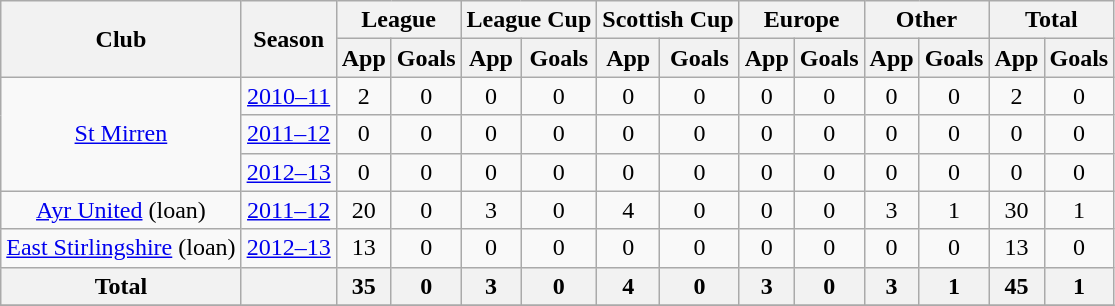<table class="wikitable">
<tr>
<th rowspan=2>Club</th>
<th rowspan=2>Season</th>
<th colspan=2>League</th>
<th colspan=2>League Cup</th>
<th colspan=2>Scottish Cup</th>
<th colspan=2>Europe</th>
<th colspan=2>Other</th>
<th colspan=2>Total</th>
</tr>
<tr>
<th>App</th>
<th>Goals</th>
<th>App</th>
<th>Goals</th>
<th>App</th>
<th>Goals</th>
<th>App</th>
<th>Goals</th>
<th>App</th>
<th>Goals</th>
<th>App</th>
<th>Goals</th>
</tr>
<tr align=center>
<td rowspan=3><a href='#'>St Mirren</a></td>
<td><a href='#'>2010–11</a></td>
<td>2</td>
<td>0</td>
<td>0</td>
<td>0</td>
<td>0</td>
<td>0</td>
<td>0</td>
<td>0</td>
<td>0</td>
<td>0</td>
<td>2</td>
<td>0</td>
</tr>
<tr align=center>
<td><a href='#'>2011–12</a></td>
<td>0</td>
<td>0</td>
<td>0</td>
<td>0</td>
<td>0</td>
<td>0</td>
<td>0</td>
<td>0</td>
<td>0</td>
<td>0</td>
<td>0</td>
<td>0</td>
</tr>
<tr align=center>
<td><a href='#'>2012–13</a></td>
<td>0</td>
<td>0</td>
<td>0</td>
<td>0</td>
<td>0</td>
<td>0</td>
<td>0</td>
<td>0</td>
<td>0</td>
<td>0</td>
<td>0</td>
<td>0</td>
</tr>
<tr align=center>
<td><a href='#'>Ayr United</a> (loan)</td>
<td><a href='#'>2011–12</a></td>
<td>20</td>
<td>0</td>
<td>3</td>
<td>0</td>
<td>4</td>
<td>0</td>
<td>0</td>
<td>0</td>
<td>3</td>
<td>1</td>
<td>30</td>
<td>1</td>
</tr>
<tr align=center>
<td><a href='#'>East Stirlingshire</a> (loan)</td>
<td><a href='#'>2012–13</a></td>
<td>13</td>
<td>0</td>
<td>0</td>
<td>0</td>
<td>0</td>
<td>0</td>
<td>0</td>
<td>0</td>
<td>0</td>
<td>0</td>
<td>13</td>
<td>0</td>
</tr>
<tr align=center>
<th>Total</th>
<th></th>
<th>35</th>
<th>0</th>
<th>3</th>
<th>0</th>
<th>4</th>
<th>0</th>
<th>3</th>
<th>0</th>
<th>3</th>
<th>1</th>
<th>45</th>
<th>1</th>
</tr>
<tr>
</tr>
</table>
